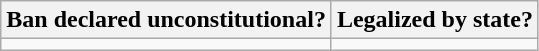<table class="wikitable">
<tr>
<th>Ban declared unconstitutional?</th>
<th>Legalized by state?</th>
</tr>
<tr>
<td></td>
<td></td>
</tr>
</table>
